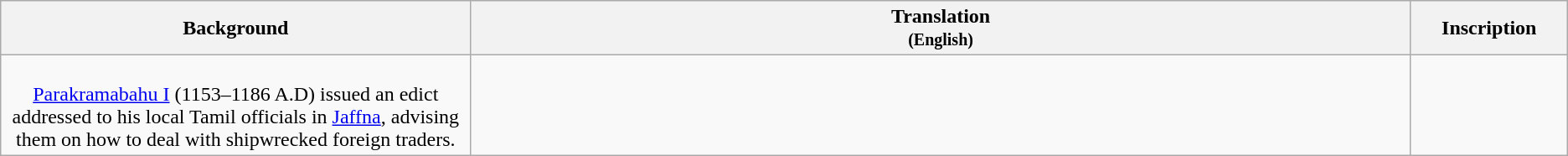<table class="wikitable centre">
<tr>
<th scope="col" align=left>Background<br></th>
<th>Translation<br><small>(English)</small></th>
<th>Inscription<br></th>
</tr>
<tr>
<td align=center width="30%"><br><a href='#'>Parakramabahu I</a> (1153–1186 A.D) issued an edict addressed to his local Tamil officials in <a href='#'>Jaffna</a>, advising them on how to deal with shipwrecked foreign traders.</td>
<td align=left><br></td>
<td align=center width="10%"><br></td>
</tr>
</table>
